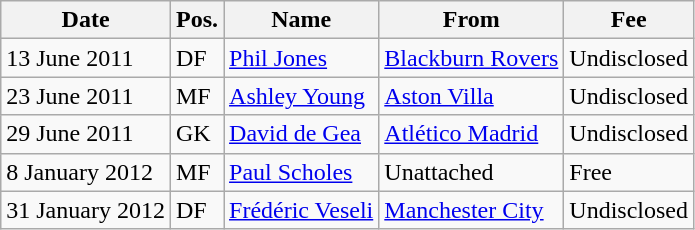<table class="wikitable">
<tr>
<th>Date</th>
<th>Pos.</th>
<th>Name</th>
<th>From</th>
<th>Fee</th>
</tr>
<tr>
<td>13 June 2011</td>
<td>DF</td>
<td> <a href='#'>Phil Jones</a></td>
<td> <a href='#'>Blackburn Rovers</a></td>
<td>Undisclosed</td>
</tr>
<tr>
<td>23 June 2011</td>
<td>MF</td>
<td> <a href='#'>Ashley Young</a></td>
<td> <a href='#'>Aston Villa</a></td>
<td>Undisclosed</td>
</tr>
<tr>
<td>29 June 2011</td>
<td>GK</td>
<td> <a href='#'>David de Gea</a></td>
<td> <a href='#'>Atlético Madrid</a></td>
<td>Undisclosed</td>
</tr>
<tr>
<td>8 January 2012</td>
<td>MF</td>
<td> <a href='#'>Paul Scholes</a></td>
<td>Unattached</td>
<td>Free</td>
</tr>
<tr>
<td>31 January 2012</td>
<td>DF</td>
<td> <a href='#'>Frédéric Veseli</a></td>
<td> <a href='#'>Manchester City</a></td>
<td>Undisclosed</td>
</tr>
</table>
